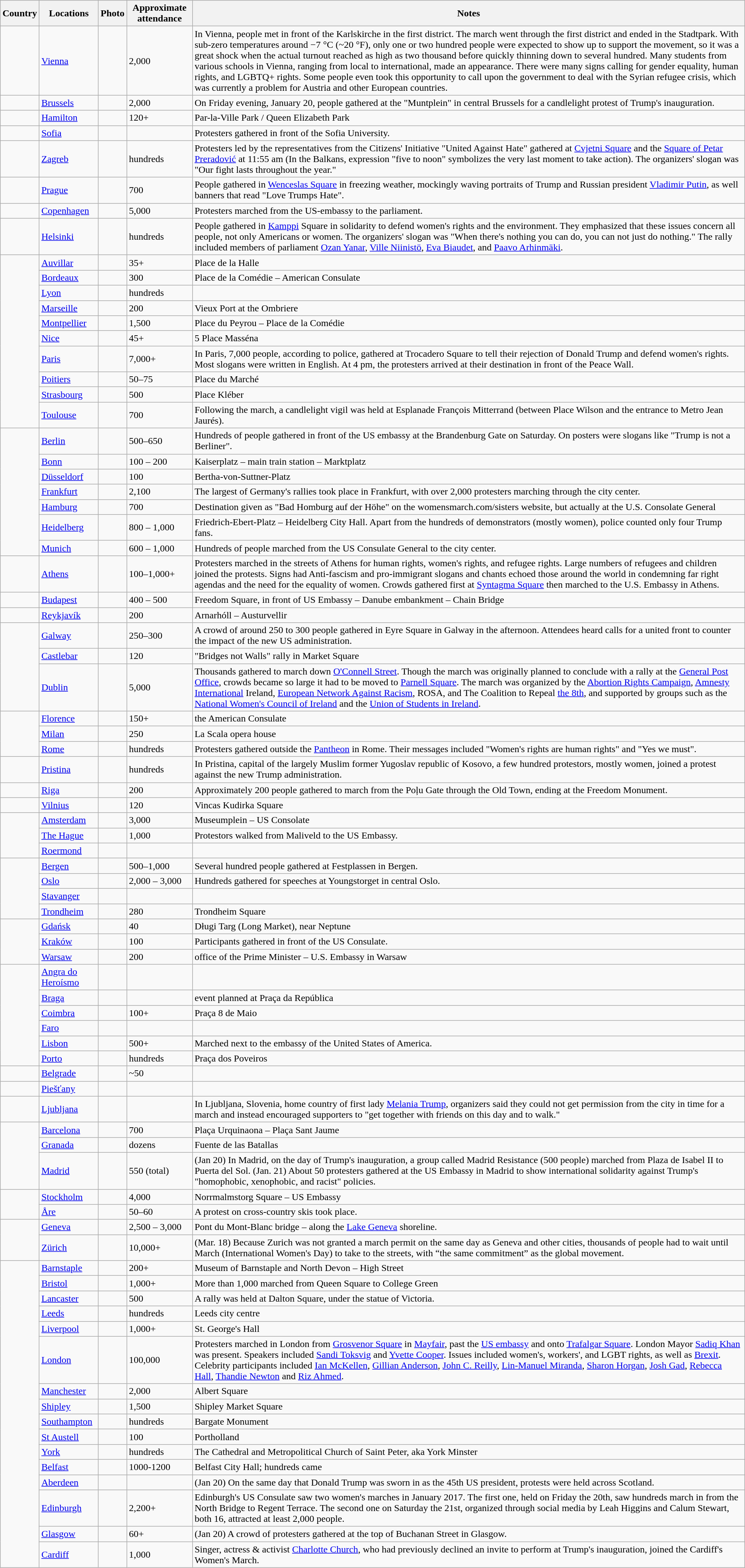<table class="wikitable sortable">
<tr>
<th scope="col">Country</th>
<th scope="col">Locations</th>
<th scope="col" class="unsortable">Photo</th>
<th scope="col" data-sort-type="number">Approximate attendance</th>
<th scope="col">Notes</th>
</tr>
<tr>
<td></td>
<td><a href='#'>Vienna</a></td>
<td></td>
<td>2,000</td>
<td>In Vienna, people met in front of the Karlskirche in the first district. The march went through the first district and ended in the Stadtpark. With sub-zero temperatures around −7 °C (~20 °F), only one or two hundred people were expected to show up to support the movement, so it was a great shock when the actual turnout reached as high as two thousand before quickly thinning down to several hundred.  Many students from various schools in Vienna, ranging from local to international, made an appearance.  There were many signs calling for gender equality, human rights, and LGBTQ+ rights. Some people even took this opportunity to call upon the government to deal with the Syrian refugee crisis, which was currently a problem for Austria and other European countries.</td>
</tr>
<tr>
<td></td>
<td><a href='#'>Brussels</a></td>
<td></td>
<td>2,000</td>
<td>On Friday evening, January 20, people gathered at the "Muntplein" in central Brussels for a candlelight protest of Trump's inauguration.</td>
</tr>
<tr>
<td></td>
<td><a href='#'>Hamilton</a></td>
<td></td>
<td data-sort-value="121">120+</td>
<td>Par-la-Ville Park / Queen Elizabeth Park</td>
</tr>
<tr>
<td></td>
<td><a href='#'>Sofia</a></td>
<td></td>
<td></td>
<td>Protesters gathered in front of the Sofia University.</td>
</tr>
<tr>
<td></td>
<td><a href='#'>Zagreb</a></td>
<td></td>
<td data-sort-value="199">hundreds</td>
<td>Protesters led by the representatives from the Citizens' Initiative "United Against Hate" gathered at <a href='#'>Cvjetni Square</a> and the <a href='#'>Square of Petar Preradović</a> at 11:55 am (In the Balkans, expression "five to noon" symbolizes the very last moment to take action). The organizers' slogan was "Our fight lasts throughout the year."</td>
</tr>
<tr>
<td></td>
<td><a href='#'>Prague</a></td>
<td></td>
<td>700</td>
<td>People gathered in <a href='#'>Wenceslas Square</a> in freezing weather, mockingly waving portraits of Trump and Russian president <a href='#'>Vladimir Putin</a>, as well banners that read "Love Trumps Hate".</td>
</tr>
<tr>
<td></td>
<td><a href='#'>Copenhagen</a></td>
<td></td>
<td>5,000</td>
<td>Protesters marched from the US-embassy to the parliament.</td>
</tr>
<tr>
<td></td>
<td><a href='#'>Helsinki</a></td>
<td></td>
<td data-sort-value="199">hundreds</td>
<td>People gathered in <a href='#'>Kamppi</a> Square in solidarity to defend women's rights and the environment. They emphasized that these issues concern all people, not only Americans or women. The organizers' slogan was "When there's nothing you can do, you can not just do nothing." The rally included members of parliament <a href='#'>Ozan Yanar</a>, <a href='#'>Ville Niinistö</a>, <a href='#'>Eva Biaudet</a>, and <a href='#'>Paavo Arhinmäki</a>.</td>
</tr>
<tr>
<td rowspan="10"></td>
<td><a href='#'>Auvillar</a></td>
<td></td>
<td data-sort-value="35.1">35+</td>
<td>Place de la Halle</td>
</tr>
<tr>
<td><a href='#'>Bordeaux</a></td>
<td></td>
<td>300</td>
<td>Place de la Comédie – American Consulate</td>
</tr>
<tr>
<td><a href='#'>Lyon</a></td>
<td></td>
<td data-sort-value="199">hundreds</td>
<td></td>
</tr>
<tr>
<td><a href='#'>Marseille</a></td>
<td></td>
<td>200</td>
<td>Vieux Port at the Ombriere</td>
</tr>
<tr>
<td><a href='#'>Montpellier</a></td>
<td></td>
<td>1,500</td>
<td>Place du Peyrou – Place de la Comédie</td>
</tr>
<tr>
<td><a href='#'>Nice</a></td>
<td></td>
<td data-sort-value="45.1">45+</td>
<td>5 Place Masséna</td>
</tr>
<tr>
<td><a href='#'>Paris</a></td>
<td></td>
<td data-sort-value="7,001">7,000+</td>
<td>In Paris, 7,000 people, according to police, gathered at Trocadero Square to tell their rejection of Donald Trump and defend women's rights.  Most slogans were written in English. At 4 pm, the protesters arrived at their destination in front of the Peace Wall.</td>
</tr>
<tr>
<td><a href='#'>Poitiers</a></td>
<td></td>
<td data-sort-value="51.75">50–75</td>
<td>Place du Marché</td>
</tr>
<tr>
<td><a href='#'>Strasbourg</a></td>
<td></td>
<td>500</td>
<td>Place Kléber</td>
</tr>
<tr>
<td><a href='#'>Toulouse</a></td>
<td></td>
<td>700</td>
<td>Following the march, a candlelight vigil was held at Esplanade François Mitterrand (between Place Wilson and the entrance to Metro Jean Jaurés).</td>
</tr>
<tr>
<td rowspan=7></td>
<td><a href='#'>Berlin</a></td>
<td></td>
<td data-sort-value="506.5">500–650</td>
<td>Hundreds of people gathered in front of the US embassy at the Brandenburg Gate on Saturday. On posters were slogans like "Trump is not a Berliner".</td>
</tr>
<tr>
<td><a href='#'>Bonn</a></td>
<td></td>
<td data-sort-value="120">100 – 200</td>
<td>Kaiserplatz – main train station – Marktplatz</td>
</tr>
<tr>
<td><a href='#'>Düsseldorf</a></td>
<td></td>
<td>100</td>
<td>Bertha-von-Suttner-Platz</td>
</tr>
<tr>
<td><a href='#'>Frankfurt</a></td>
<td></td>
<td>2,100</td>
<td>The largest of Germany's rallies took place in Frankfurt, with over 2,000 protesters marching through the city center.</td>
</tr>
<tr>
<td><a href='#'>Hamburg</a></td>
<td></td>
<td>700</td>
<td>Destination given as "Bad Homburg auf der Höhe" on the womensmarch.com/sisters website, but actually at the U.S. Consolate General</td>
</tr>
<tr>
<td><a href='#'>Heidelberg</a></td>
<td></td>
<td data-sort-value="810">800 – 1,000</td>
<td>Friedrich-Ebert-Platz – Heidelberg City Hall.  Apart from the hundreds of demonstrators (mostly women), police counted only four Trump fans.</td>
</tr>
<tr>
<td><a href='#'>Munich</a></td>
<td></td>
<td data-sort-value="610">600 – 1,000</td>
<td>Hundreds of people marched from the US Consulate General to the city center.</td>
</tr>
<tr>
<td></td>
<td><a href='#'>Athens</a></td>
<td></td>
<td data-sort-value="111">100–1,000+</td>
<td>Protesters marched in the streets of Athens for human rights, women's rights, and refugee rights. Large numbers of refugees and children joined the protests. Signs had Anti-fascism and pro-immigrant slogans and chants echoed those around the world in condemning far right agendas and the need for the equality of women. Crowds gathered first at <a href='#'>Syntagma Square</a> then marched to the U.S. Embassy in Athens.</td>
</tr>
<tr>
<td></td>
<td><a href='#'>Budapest</a></td>
<td></td>
<td data-sort-value="405">400 – 500</td>
<td>Freedom Square, in front of US Embassy – Danube embankment – Chain Bridge</td>
</tr>
<tr>
<td></td>
<td><a href='#'>Reykjavík</a></td>
<td></td>
<td>200</td>
<td>Arnarhóll – Austurvellir</td>
</tr>
<tr>
<td rowspan="3"></td>
<td><a href='#'>Galway</a></td>
<td></td>
<td>250–300</td>
<td>A crowd of around 250 to 300 people gathered in Eyre Square in Galway in the afternoon. Attendees heard calls for a united front to counter the impact of the new US administration.</td>
</tr>
<tr>
<td><a href='#'>Castlebar</a></td>
<td></td>
<td>120</td>
<td>"Bridges not Walls" rally in Market Square</td>
</tr>
<tr>
<td><a href='#'>Dublin</a></td>
<td></td>
<td>5,000</td>
<td>Thousands gathered to march down <a href='#'>O'Connell Street</a>. Though the march was originally planned to conclude with a rally at the <a href='#'>General Post Office</a>, crowds became so large it had to be moved to <a href='#'>Parnell Square</a>. The march was organized by the <a href='#'>Abortion Rights Campaign</a>, <a href='#'>Amnesty International</a> Ireland, <a href='#'>European Network Against Racism</a>, ROSA, and The Coalition to Repeal <a href='#'>the 8th</a>, and supported by groups such as the <a href='#'>National Women's Council of Ireland</a> and the <a href='#'>Union of Students in Ireland</a>.</td>
</tr>
<tr>
<td rowspan="3"></td>
<td><a href='#'>Florence</a></td>
<td></td>
<td data-sort-value="151">150+</td>
<td>the American Consulate</td>
</tr>
<tr>
<td><a href='#'>Milan</a></td>
<td></td>
<td>250</td>
<td>La Scala opera house</td>
</tr>
<tr>
<td><a href='#'>Rome</a></td>
<td></td>
<td data-sort-value="199">hundreds</td>
<td>Protesters gathered outside the <a href='#'>Pantheon</a> in Rome. Their messages included "Women's rights are human rights" and "Yes we must".</td>
</tr>
<tr>
<td></td>
<td><a href='#'>Pristina</a></td>
<td></td>
<td data-sort-value="199">hundreds</td>
<td>In Pristina, capital of the largely Muslim former Yugoslav republic of Kosovo, a few hundred protestors, mostly women, joined a protest against the new Trump administration.</td>
</tr>
<tr>
<td></td>
<td><a href='#'>Riga</a></td>
<td></td>
<td>200</td>
<td>Approximately 200 people gathered to march from the Poļu Gate through the Old Town, ending at the Freedom Monument.</td>
</tr>
<tr>
<td></td>
<td><a href='#'>Vilnius</a></td>
<td></td>
<td>120</td>
<td>Vincas Kudirka Square</td>
</tr>
<tr>
<td rowspan="3"></td>
<td><a href='#'>Amsterdam</a></td>
<td></td>
<td>3,000</td>
<td>Museumplein – US Consolate</td>
</tr>
<tr>
<td><a href='#'>The Hague</a></td>
<td></td>
<td>1,000</td>
<td>Protestors walked from Maliveld to the US Embassy.</td>
</tr>
<tr>
<td><a href='#'>Roermond</a></td>
<td></td>
<td></td>
<td></td>
</tr>
<tr>
<td rowspan="4"></td>
<td><a href='#'>Bergen</a></td>
<td></td>
<td data-sort-value="510">500–1,000</td>
<td>Several hundred people gathered at Festplassen in Bergen.</td>
</tr>
<tr>
<td><a href='#'>Oslo</a></td>
<td></td>
<td data-sort-value="2,030">2,000 – 3,000</td>
<td>Hundreds gathered for speeches at Youngstorget in central Oslo.</td>
</tr>
<tr>
<td><a href='#'>Stavanger</a></td>
<td></td>
<td></td>
<td></td>
</tr>
<tr>
<td><a href='#'>Trondheim</a></td>
<td></td>
<td>280</td>
<td>Trondheim Square</td>
</tr>
<tr>
<td rowspan="3"></td>
<td><a href='#'>Gdańsk</a></td>
<td></td>
<td>40</td>
<td>Długi Targ (Long Market), near Neptune</td>
</tr>
<tr>
<td><a href='#'>Kraków</a></td>
<td></td>
<td data-sort-value=100>100</td>
<td>Participants gathered in front of the US Consulate.</td>
</tr>
<tr>
<td><a href='#'>Warsaw</a></td>
<td></td>
<td>200</td>
<td>office of the Prime Minister – U.S. Embassy in Warsaw</td>
</tr>
<tr>
<td rowspan="6"></td>
<td><a href='#'>Angra do Heroísmo</a></td>
<td></td>
<td></td>
<td></td>
</tr>
<tr>
<td><a href='#'>Braga</a></td>
<td></td>
<td></td>
<td>event planned at Praça da República</td>
</tr>
<tr>
<td><a href='#'>Coimbra</a></td>
<td></td>
<td data-sort-value="101">100+</td>
<td>Praça 8 de Maio</td>
</tr>
<tr>
<td><a href='#'>Faro</a></td>
<td></td>
<td></td>
<td></td>
</tr>
<tr>
<td><a href='#'>Lisbon</a></td>
<td></td>
<td data-sort-value="501">500+</td>
<td>Marched next to the embassy of the United States of America.</td>
</tr>
<tr>
<td><a href='#'>Porto</a></td>
<td></td>
<td data-sort-value="199">hundreds</td>
<td>Praça dos Poveiros</td>
</tr>
<tr>
<td></td>
<td><a href='#'>Belgrade</a></td>
<td></td>
<td data-sort-value="50">~50</td>
<td></td>
</tr>
<tr>
<td></td>
<td><a href='#'>Piešťany</a></td>
<td></td>
<td></td>
<td></td>
</tr>
<tr>
<td></td>
<td><a href='#'>Ljubljana</a></td>
<td></td>
<td></td>
<td>In Ljubljana, Slovenia, home country of first lady <a href='#'>Melania Trump</a>, organizers said they could not get permission from the city in time for a march and instead encouraged supporters to "get together with friends on this day and to walk."</td>
</tr>
<tr>
<td rowspan="3"></td>
<td><a href='#'>Barcelona</a></td>
<td></td>
<td>700</td>
<td>Plaça Urquinaona – Plaça Sant Jaume</td>
</tr>
<tr>
<td><a href='#'>Granada</a></td>
<td></td>
<td data-sort-value="24">dozens</td>
<td>Fuente de las Batallas</td>
</tr>
<tr>
<td><a href='#'>Madrid</a></td>
<td></td>
<td>550 (total)</td>
<td>(Jan 20) In Madrid, on the day of Trump's inauguration, a group called Madrid Resistance (500 people) marched from Plaza de Isabel II to Puerta del Sol.  (Jan. 21) About 50 protesters gathered at the US Embassy in Madrid to show international solidarity against Trump's "homophobic, xenophobic, and racist" policies.</td>
</tr>
<tr>
<td rowspan="2"></td>
<td><a href='#'>Stockholm</a></td>
<td></td>
<td>4,000</td>
<td>Norrmalmstorg Square – US Embassy</td>
</tr>
<tr>
<td><a href='#'>Åre</a></td>
<td></td>
<td data-sort-value="51.6">50–60</td>
<td>A protest on cross-country skis took place.</td>
</tr>
<tr>
<td rowspan="2"></td>
<td><a href='#'>Geneva</a></td>
<td></td>
<td data-sort-value="2,503">2,500 – 3,000</td>
<td>Pont du Mont-Blanc bridge – along the <a href='#'>Lake Geneva</a> shoreline.</td>
</tr>
<tr>
<td><a href='#'>Zürich</a></td>
<td></td>
<td data-sort-value="10,001">10,000+</td>
<td>(Mar. 18) Because Zurich was not granted a march permit on the same day as Geneva and other cities, thousands of people had to wait until March (International Women's Day) to take to the streets, with “the same commitment” as the global movement.</td>
</tr>
<tr>
<td rowspan="16"></td>
<td><a href='#'>Barnstaple</a></td>
<td></td>
<td data-sort-value="201">200+</td>
<td>Museum of Barnstaple and North Devon – High Street</td>
</tr>
<tr>
<td><a href='#'>Bristol</a></td>
<td></td>
<td data-sort-value="1,001">1,000+</td>
<td>More than 1,000 marched from Queen Square to College Green</td>
</tr>
<tr>
<td><a href='#'>Lancaster</a></td>
<td></td>
<td>500</td>
<td>A rally was held at Dalton Square, under the statue of Victoria.</td>
</tr>
<tr>
<td><a href='#'>Leeds</a></td>
<td></td>
<td data-sort-value="199">hundreds</td>
<td>Leeds city centre</td>
</tr>
<tr>
<td><a href='#'>Liverpool</a></td>
<td></td>
<td data-sort-value="1,001">1,000+</td>
<td>St. George's Hall</td>
</tr>
<tr>
<td><a href='#'>London</a></td>
<td></td>
<td>100,000</td>
<td>Protesters marched  in London from <a href='#'>Grosvenor Square</a> in <a href='#'>Mayfair</a>, past the <a href='#'>US embassy</a> and onto <a href='#'>Trafalgar Square</a>. London Mayor <a href='#'>Sadiq Khan</a> was present. Speakers included <a href='#'>Sandi Toksvig</a> and <a href='#'>Yvette Cooper</a>. Issues included women's, workers', and LGBT rights, as well as <a href='#'>Brexit</a>.  Celebrity participants included <a href='#'>Ian McKellen</a>, <a href='#'>Gillian Anderson</a>, <a href='#'>John C. Reilly</a>, <a href='#'>Lin-Manuel Miranda</a>, <a href='#'>Sharon Horgan</a>, <a href='#'>Josh Gad</a>, <a href='#'>Rebecca Hall</a>, <a href='#'>Thandie Newton</a> and <a href='#'>Riz Ahmed</a>.</td>
</tr>
<tr>
<td><a href='#'>Manchester</a></td>
<td></td>
<td>2,000</td>
<td>Albert Square</td>
</tr>
<tr>
<td><a href='#'>Shipley</a></td>
<td></td>
<td>1,500</td>
<td>Shipley Market Square</td>
</tr>
<tr>
<td><a href='#'>Southampton</a></td>
<td></td>
<td data-sort-value="199">hundreds</td>
<td>Bargate Monument</td>
</tr>
<tr>
<td><a href='#'>St Austell</a></td>
<td></td>
<td>100</td>
<td>Portholland</td>
</tr>
<tr>
<td><a href='#'>York</a></td>
<td></td>
<td data-sort-value="199">hundreds</td>
<td>The Cathedral and Metropolitical Church of Saint Peter, aka York Minster</td>
</tr>
<tr>
<td><a href='#'>Belfast</a></td>
<td></td>
<td data-sort-value="203">1000-1200</td>
<td>Belfast City Hall; hundreds came</td>
</tr>
<tr>
<td><a href='#'>Aberdeen</a></td>
<td></td>
<td></td>
<td>(Jan 20) On the same day that Donald Trump was sworn in as the 45th US president, protests were held across Scotland.</td>
</tr>
<tr>
<td><a href='#'>Edinburgh</a></td>
<td></td>
<td data-sort-value="2,201">2,200+</td>
<td>Edinburgh's US Consulate saw two women's marches in January 2017. The first one, held on Friday the 20th, saw hundreds march in from the North Bridge to Regent Terrace. The second one on Saturday the 21st, organized through social media by Leah Higgins and Calum Stewart, both 16, attracted at least 2,000 people.</td>
</tr>
<tr>
<td><a href='#'>Glasgow</a></td>
<td></td>
<td data-sort-value="61">60+</td>
<td>(Jan 20) A crowd of protesters gathered at the top of Buchanan Street in Glasgow.</td>
</tr>
<tr>
<td><a href='#'>Cardiff</a></td>
<td></td>
<td>1,000</td>
<td>Singer, actress & activist <a href='#'>Charlotte Church</a>, who had previously declined an invite to perform at Trump's inauguration, joined the Cardiff's Women's March.</td>
</tr>
</table>
